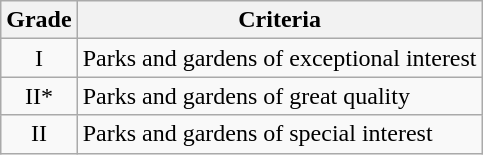<table class="wikitable">
<tr>
<th>Grade</th>
<th>Criteria</th>
</tr>
<tr>
<td align="center" >I</td>
<td>Parks and gardens of exceptional interest</td>
</tr>
<tr>
<td align="center" >II*</td>
<td>Parks and gardens of great quality</td>
</tr>
<tr>
<td align="center" >II</td>
<td>Parks and gardens of special interest</td>
</tr>
</table>
